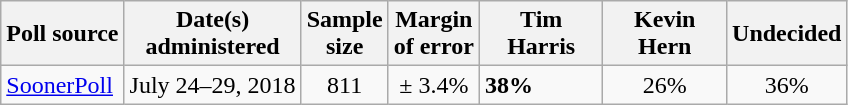<table class="wikitable">
<tr>
<th>Poll source</th>
<th>Date(s)<br>administered</th>
<th>Sample<br>size</th>
<th>Margin<br>of error</th>
<th style="width:75px;">Tim<br>Harris</th>
<th style="width:75px;">Kevin<br>Hern</th>
<th>Undecided</th>
</tr>
<tr>
<td><a href='#'>SoonerPoll</a></td>
<td align=center>July 24–29, 2018</td>
<td align=center>811</td>
<td align=center>± 3.4%</td>
<td><strong>38%</strong></td>
<td align=center>26%</td>
<td align=center>36%</td>
</tr>
</table>
